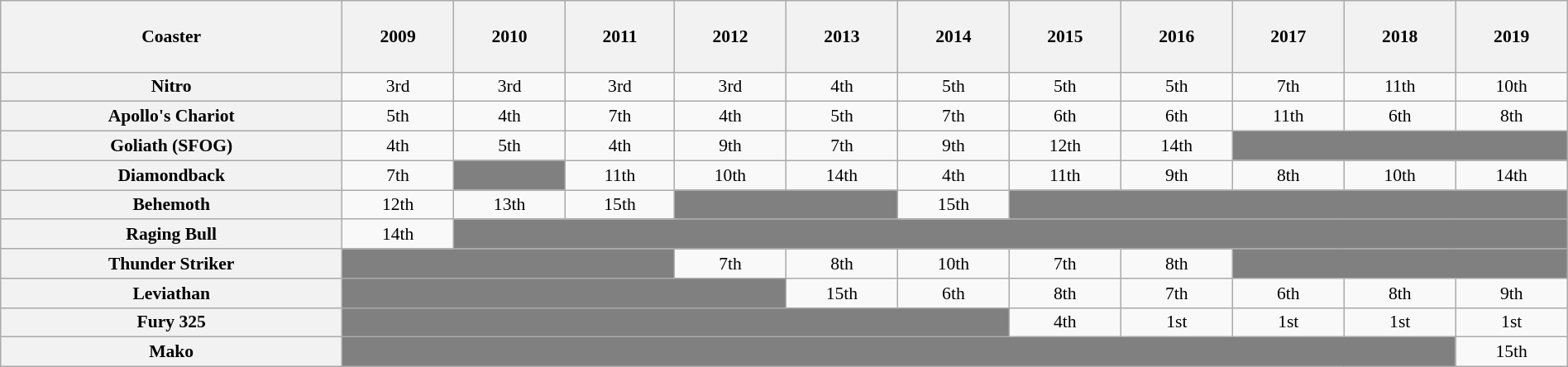<table class="wikitable" style="font-size:90%; width:100%; text-align:center">
<tr style="height: 4em;">
<th>Coaster</th>
<th>2009</th>
<th>2010</th>
<th>2011</th>
<th>2012</th>
<th>2013</th>
<th>2014</th>
<th>2015</th>
<th>2016</th>
<th>2017</th>
<th>2018</th>
<th>2019</th>
</tr>
<tr>
<th>Nitro</th>
<td>3rd</td>
<td>3rd</td>
<td>3rd</td>
<td>3rd</td>
<td>4th</td>
<td>5th</td>
<td>5th</td>
<td>5th</td>
<td>7th</td>
<td>11th</td>
<td>10th</td>
</tr>
<tr>
<th>Apollo's Chariot</th>
<td>5th</td>
<td>4th</td>
<td>7th</td>
<td>4th</td>
<td>5th</td>
<td>7th</td>
<td>6th</td>
<td>6th</td>
<td>11th</td>
<td>6th</td>
<td>8th</td>
</tr>
<tr>
<th>Goliath (SFOG)</th>
<td>4th</td>
<td>5th</td>
<td>4th</td>
<td>9th</td>
<td>7th</td>
<td>9th</td>
<td>12th</td>
<td>14th</td>
<td style="background:gray;" colspan="3"></td>
</tr>
<tr>
<th>Diamondback</th>
<td>7th</td>
<td style="background:gray;" colspan="1"></td>
<td>11th</td>
<td>10th</td>
<td>14th</td>
<td>4th</td>
<td>11th</td>
<td>9th</td>
<td>8th</td>
<td>10th</td>
<td>14th</td>
</tr>
<tr>
<th>Behemoth</th>
<td>12th</td>
<td>13th</td>
<td>15th</td>
<td style="background:gray;" colspan="2"></td>
<td>15th</td>
<td style="background:gray;" colspan="5"></td>
</tr>
<tr>
<th>Raging Bull</th>
<td>14th</td>
<td style="background:gray;" colspan="10"></td>
</tr>
<tr>
<th>Thunder Striker</th>
<td style="background:gray;" colspan="3"></td>
<td>7th</td>
<td>8th</td>
<td>10th</td>
<td>7th</td>
<td>8th</td>
<td style="background:gray;" colspan="3"></td>
</tr>
<tr>
<th>Leviathan</th>
<td style="background:gray;" colspan="4"></td>
<td>15th</td>
<td>6th</td>
<td>8th</td>
<td>7th</td>
<td>6th</td>
<td>8th</td>
<td>9th</td>
</tr>
<tr>
<th>Fury 325</th>
<td style="background:gray;" colspan="6"></td>
<td>4th</td>
<td>1st</td>
<td>1st</td>
<td>1st</td>
<td>1st</td>
</tr>
<tr>
<th>Mako</th>
<td style="background:gray;" colspan="10"></td>
<td>15th</td>
</tr>
</table>
